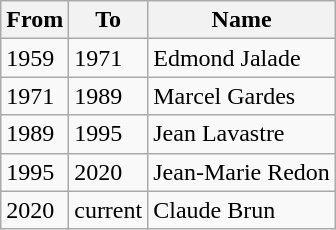<table class="wikitable">
<tr>
<th>From</th>
<th>To</th>
<th>Name</th>
</tr>
<tr>
<td>1959</td>
<td>1971</td>
<td>Edmond Jalade</td>
</tr>
<tr>
<td>1971</td>
<td>1989</td>
<td>Marcel Gardes</td>
</tr>
<tr>
<td>1989</td>
<td>1995</td>
<td>Jean Lavastre</td>
</tr>
<tr>
<td>1995</td>
<td>2020</td>
<td>Jean-Marie Redon</td>
</tr>
<tr>
<td>2020</td>
<td>current</td>
<td>Claude Brun</td>
</tr>
</table>
